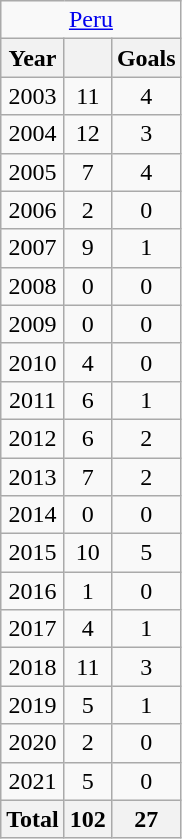<table class="wikitable" style="text-align:center">
<tr>
<td colspan=3><a href='#'>Peru</a></td>
</tr>
<tr>
<th>Year</th>
<th></th>
<th>Goals</th>
</tr>
<tr>
<td>2003</td>
<td>11</td>
<td>4</td>
</tr>
<tr>
<td>2004</td>
<td>12</td>
<td>3</td>
</tr>
<tr>
<td>2005</td>
<td>7</td>
<td>4</td>
</tr>
<tr>
<td>2006</td>
<td>2</td>
<td>0</td>
</tr>
<tr>
<td>2007</td>
<td>9</td>
<td>1</td>
</tr>
<tr>
<td>2008</td>
<td>0</td>
<td>0</td>
</tr>
<tr>
<td>2009</td>
<td>0</td>
<td>0</td>
</tr>
<tr>
<td>2010</td>
<td>4</td>
<td>0</td>
</tr>
<tr>
<td>2011</td>
<td>6</td>
<td>1</td>
</tr>
<tr>
<td>2012</td>
<td>6</td>
<td>2</td>
</tr>
<tr>
<td>2013</td>
<td>7</td>
<td>2</td>
</tr>
<tr>
<td>2014</td>
<td>0</td>
<td>0</td>
</tr>
<tr>
<td>2015</td>
<td>10</td>
<td>5</td>
</tr>
<tr>
<td>2016</td>
<td>1</td>
<td>0</td>
</tr>
<tr>
<td>2017</td>
<td>4</td>
<td>1</td>
</tr>
<tr>
<td>2018</td>
<td>11</td>
<td>3</td>
</tr>
<tr>
<td>2019</td>
<td>5</td>
<td>1</td>
</tr>
<tr>
<td>2020</td>
<td>2</td>
<td>0</td>
</tr>
<tr>
<td>2021</td>
<td>5</td>
<td>0</td>
</tr>
<tr>
<th>Total</th>
<th>102</th>
<th>27</th>
</tr>
</table>
